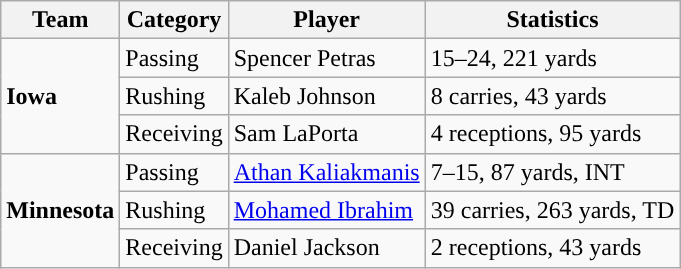<table class="wikitable" style="float: left;">
<tr>
<th>Team</th>
<th>Category</th>
<th>Player</th>
<th>Statistics</th>
</tr>
<tr>
<td rowspan=3><strong>Iowa</strong></td>
<td>Passing</td>
<td>Spencer Petras</td>
<td>15–24, 221 yards</td>
</tr>
<tr>
<td>Rushing</td>
<td>Kaleb Johnson</td>
<td>8 carries, 43 yards</td>
</tr>
<tr>
<td>Receiving</td>
<td>Sam LaPorta</td>
<td>4 receptions, 95 yards</td>
</tr>
<tr>
<td rowspan=3><strong>Minnesota</strong></td>
<td>Passing</td>
<td><a href='#'>Athan Kaliakmanis</a></td>
<td>7–15, 87 yards, INT</td>
</tr>
<tr>
<td>Rushing</td>
<td><a href='#'>Mohamed Ibrahim</a></td>
<td>39 carries, 263 yards, TD</td>
</tr>
<tr>
<td>Receiving</td>
<td>Daniel Jackson</td>
<td>2 receptions, 43 yards</td>
</tr>
</table>
